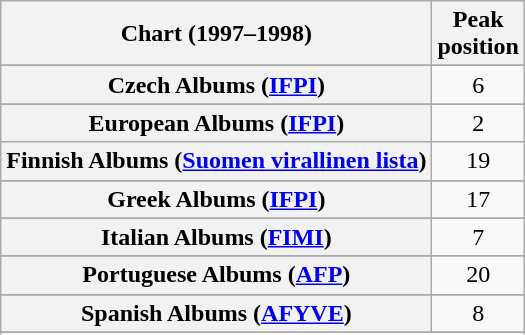<table class="wikitable sortable plainrowheaders" style="text-align:center">
<tr>
<th scope="col">Chart (1997–1998)</th>
<th scope="col">Peak<br>position</th>
</tr>
<tr>
</tr>
<tr>
</tr>
<tr>
</tr>
<tr>
</tr>
<tr>
<th scope="row">Czech Albums (<a href='#'>IFPI</a>)</th>
<td>6</td>
</tr>
<tr>
</tr>
<tr>
<th scope="row">European Albums (<a href='#'>IFPI</a>)</th>
<td>2</td>
</tr>
<tr>
<th scope="row">Finnish Albums (<a href='#'>Suomen virallinen lista</a>)</th>
<td>19</td>
</tr>
<tr>
</tr>
<tr>
</tr>
<tr>
<th scope="row">Greek Albums (<a href='#'>IFPI</a>)</th>
<td>17</td>
</tr>
<tr>
</tr>
<tr>
<th scope="row">Italian Albums (<a href='#'>FIMI</a>)</th>
<td>7</td>
</tr>
<tr>
</tr>
<tr>
<th scope="row">Portuguese Albums (<a href='#'>AFP</a>)</th>
<td>20</td>
</tr>
<tr>
</tr>
<tr>
<th scope="row">Spanish Albums (<a href='#'>AFYVE</a>)</th>
<td>8</td>
</tr>
<tr>
</tr>
<tr>
</tr>
<tr>
</tr>
<tr>
</tr>
</table>
